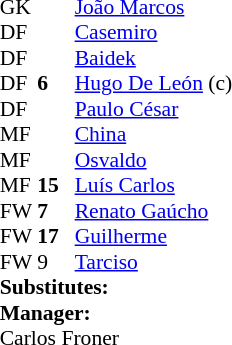<table cellspacing="0" cellpadding="0" style="font-size:90%; margin:0.2em auto;">
<tr>
<th width="25"></th>
<th width="25"></th>
</tr>
<tr>
<td>GK</td>
<td></td>
<td> <a href='#'>João Marcos</a></td>
</tr>
<tr>
<td>DF</td>
<td></td>
<td> <a href='#'>Casemiro</a></td>
</tr>
<tr>
<td>DF</td>
<td></td>
<td> <a href='#'>Baidek</a></td>
</tr>
<tr>
<td>DF</td>
<td><strong>6</strong></td>
<td> <a href='#'>Hugo De León</a> (c)</td>
</tr>
<tr>
<td>DF</td>
<td></td>
<td> <a href='#'>Paulo César</a></td>
</tr>
<tr>
<td>MF</td>
<td></td>
<td> <a href='#'>China</a></td>
</tr>
<tr>
<td>MF</td>
<td></td>
<td> <a href='#'>Osvaldo</a></td>
</tr>
<tr>
<td>MF</td>
<td><strong>15</strong></td>
<td> <a href='#'>Luís Carlos</a></td>
</tr>
<tr>
<td>FW</td>
<td><strong>7</strong></td>
<td> <a href='#'>Renato Gaúcho</a></td>
</tr>
<tr>
<td>FW</td>
<td><strong>17</strong></td>
<td> <a href='#'>Guilherme</a></td>
</tr>
<tr>
<td>FW</td>
<td>9</td>
<td> <a href='#'>Tarciso</a></td>
</tr>
<tr>
<td colspan=3><strong>Substitutes:</strong></td>
</tr>
<tr>
<td colspan=3><strong>Manager:</strong></td>
</tr>
<tr>
<td colspan=4> Carlos Froner</td>
</tr>
</table>
